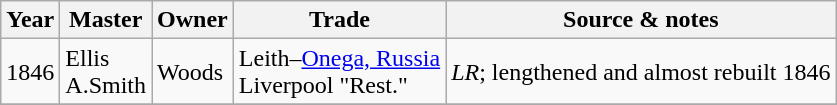<table class=" wikitable">
<tr>
<th>Year</th>
<th>Master</th>
<th>Owner</th>
<th>Trade</th>
<th>Source & notes</th>
</tr>
<tr>
<td>1846</td>
<td>Ellis<br>A.Smith</td>
<td>Woods</td>
<td>Leith–<a href='#'>Onega, Russia</a><br>Liverpool "Rest."</td>
<td><em>LR</em>; lengthened and almost rebuilt 1846</td>
</tr>
<tr>
</tr>
</table>
